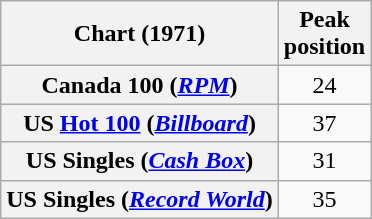<table class="wikitable sortable plainrowheaders" style="text-align:center;">
<tr>
<th scope="col">Chart (1971)</th>
<th scope="col">Peak<br>position</th>
</tr>
<tr>
<th scope="row">Canada 100 (<em><a href='#'>RPM</a></em>)</th>
<td align="center">24</td>
</tr>
<tr>
<th scope="row">US <a href='#'>Hot 100</a> (<em><a href='#'>Billboard</a></em>)</th>
<td align="center">37</td>
</tr>
<tr>
<th scope="row">US Singles (<a href='#'><em>Cash Box</em></a>) </th>
<td>31</td>
</tr>
<tr>
<th scope="row">US Singles (<em><a href='#'>Record World</a></em>)</th>
<td>35</td>
</tr>
</table>
